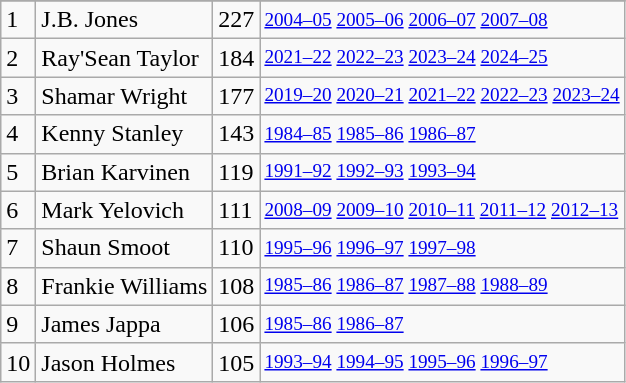<table class="wikitable">
<tr>
</tr>
<tr>
<td>1</td>
<td>J.B. Jones</td>
<td>227</td>
<td style="font-size:80%;"><a href='#'>2004–05</a> <a href='#'>2005–06</a> <a href='#'>2006–07</a> <a href='#'>2007–08</a></td>
</tr>
<tr>
<td>2</td>
<td>Ray'Sean Taylor</td>
<td>184</td>
<td style="font-size:80%;"><a href='#'>2021–22</a> <a href='#'>2022–23</a> <a href='#'>2023–24</a> <a href='#'>2024–25</a></td>
</tr>
<tr>
<td>3</td>
<td>Shamar Wright</td>
<td>177</td>
<td style="font-size:80%;"><a href='#'>2019–20</a> <a href='#'>2020–21</a> <a href='#'>2021–22</a> <a href='#'>2022–23</a> <a href='#'>2023–24</a></td>
</tr>
<tr>
<td>4</td>
<td>Kenny Stanley</td>
<td>143</td>
<td style="font-size:80%;"><a href='#'>1984–85</a> <a href='#'>1985–86</a> <a href='#'>1986–87</a></td>
</tr>
<tr>
<td>5</td>
<td>Brian Karvinen</td>
<td>119</td>
<td style="font-size:80%;"><a href='#'>1991–92</a> <a href='#'>1992–93</a> <a href='#'>1993–94</a></td>
</tr>
<tr>
<td>6</td>
<td>Mark Yelovich</td>
<td>111</td>
<td style="font-size:80%;"><a href='#'>2008–09</a> <a href='#'>2009–10</a> <a href='#'>2010–11</a> <a href='#'>2011–12</a> <a href='#'>2012–13</a></td>
</tr>
<tr>
<td>7</td>
<td>Shaun Smoot</td>
<td>110</td>
<td style="font-size:80%;"><a href='#'>1995–96</a> <a href='#'>1996–97</a> <a href='#'>1997–98</a></td>
</tr>
<tr>
<td>8</td>
<td>Frankie Williams</td>
<td>108</td>
<td style="font-size:80%;"><a href='#'>1985–86</a> <a href='#'>1986–87</a> <a href='#'>1987–88</a> <a href='#'>1988–89</a></td>
</tr>
<tr>
<td>9</td>
<td>James Jappa</td>
<td>106</td>
<td style="font-size:80%;"><a href='#'>1985–86</a> <a href='#'>1986–87</a></td>
</tr>
<tr>
<td>10</td>
<td>Jason Holmes</td>
<td>105</td>
<td style="font-size:80%;"><a href='#'>1993–94</a> <a href='#'>1994–95</a> <a href='#'>1995–96</a> <a href='#'>1996–97</a></td>
</tr>
</table>
